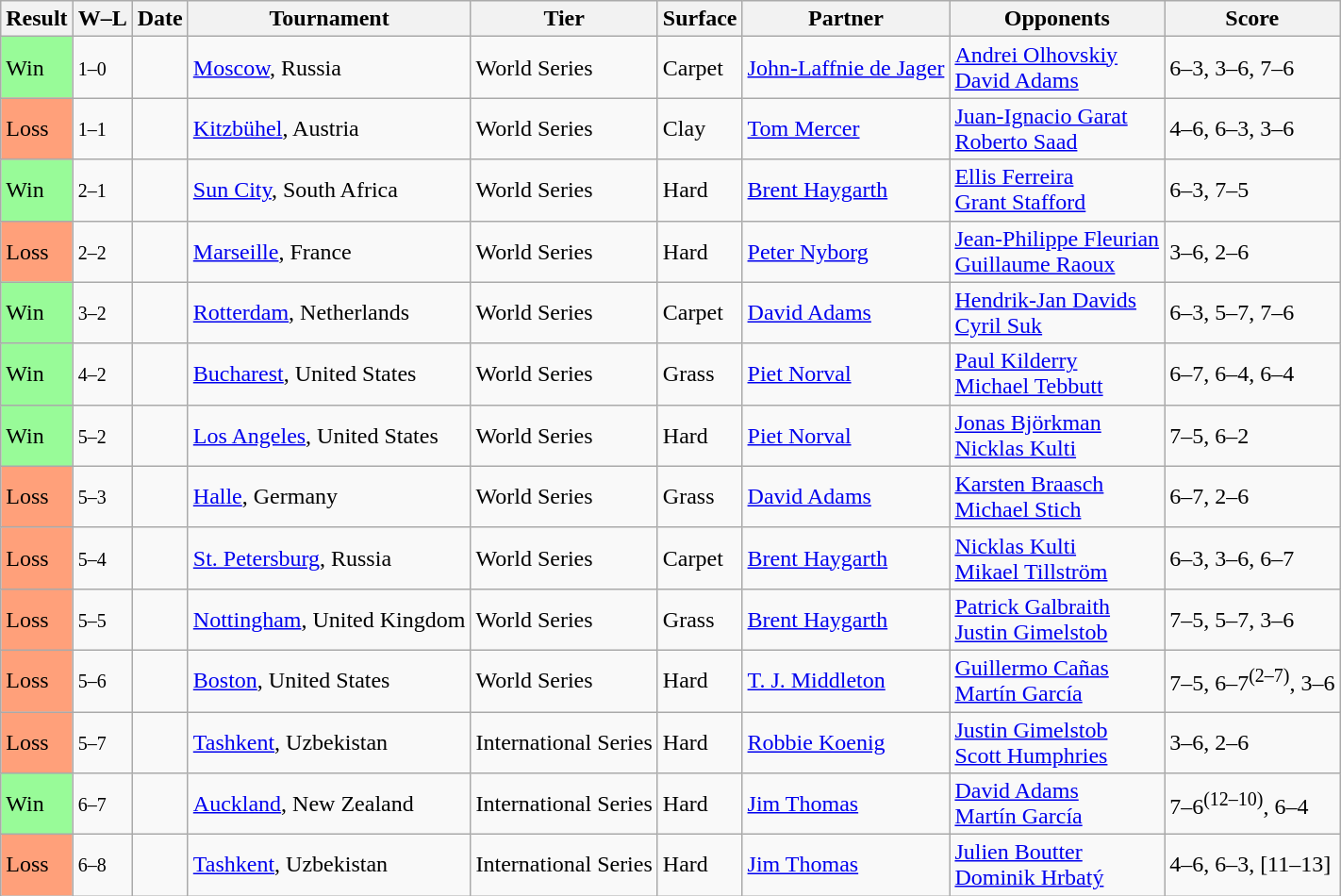<table class="sortable wikitable">
<tr>
<th>Result</th>
<th class="unsortable">W–L</th>
<th>Date</th>
<th>Tournament</th>
<th>Tier</th>
<th>Surface</th>
<th>Partner</th>
<th>Opponents</th>
<th class="unsortable">Score</th>
</tr>
<tr>
<td style="background:#98fb98;">Win</td>
<td><small>1–0</small></td>
<td><a href='#'></a></td>
<td><a href='#'>Moscow</a>, Russia</td>
<td>World Series</td>
<td>Carpet</td>
<td> <a href='#'>John-Laffnie de Jager</a></td>
<td> <a href='#'>Andrei Olhovskiy</a> <br>  <a href='#'>David Adams</a></td>
<td>6–3, 3–6, 7–6</td>
</tr>
<tr>
<td style=background:#ffa07a>Loss</td>
<td><small>1–1</small></td>
<td><a href='#'></a></td>
<td><a href='#'>Kitzbühel</a>, Austria</td>
<td>World Series</td>
<td>Clay</td>
<td> <a href='#'>Tom Mercer</a></td>
<td> <a href='#'>Juan-Ignacio Garat</a> <br>  <a href='#'>Roberto Saad</a></td>
<td>4–6, 6–3, 3–6</td>
</tr>
<tr>
<td style="background:#98fb98;">Win</td>
<td><small>2–1</small></td>
<td><a href='#'></a></td>
<td><a href='#'>Sun City</a>, South Africa</td>
<td>World Series</td>
<td>Hard</td>
<td> <a href='#'>Brent Haygarth</a></td>
<td> <a href='#'>Ellis Ferreira</a> <br>  <a href='#'>Grant Stafford</a></td>
<td>6–3, 7–5</td>
</tr>
<tr>
<td style=background:#ffa07a>Loss</td>
<td><small>2–2</small></td>
<td><a href='#'></a></td>
<td><a href='#'>Marseille</a>, France</td>
<td>World Series</td>
<td>Hard</td>
<td> <a href='#'>Peter Nyborg</a></td>
<td> <a href='#'>Jean-Philippe Fleurian</a> <br>  <a href='#'>Guillaume Raoux</a></td>
<td>3–6, 2–6</td>
</tr>
<tr>
<td style="background:#98fb98;">Win</td>
<td><small>3–2</small></td>
<td><a href='#'></a></td>
<td><a href='#'>Rotterdam</a>, Netherlands</td>
<td>World Series</td>
<td>Carpet</td>
<td> <a href='#'>David Adams</a></td>
<td> <a href='#'>Hendrik-Jan Davids</a> <br>  <a href='#'>Cyril Suk</a></td>
<td>6–3, 5–7, 7–6</td>
</tr>
<tr>
<td style="background:#98fb98;">Win</td>
<td><small>4–2</small></td>
<td><a href='#'></a></td>
<td><a href='#'>Bucharest</a>, United States</td>
<td>World Series</td>
<td>Grass</td>
<td> <a href='#'>Piet Norval</a></td>
<td> <a href='#'>Paul Kilderry</a> <br>  <a href='#'>Michael Tebbutt</a></td>
<td>6–7, 6–4, 6–4</td>
</tr>
<tr>
<td style="background:#98fb98;">Win</td>
<td><small>5–2</small></td>
<td><a href='#'></a></td>
<td><a href='#'>Los Angeles</a>, United States</td>
<td>World Series</td>
<td>Hard</td>
<td> <a href='#'>Piet Norval</a></td>
<td> <a href='#'>Jonas Björkman</a> <br>  <a href='#'>Nicklas Kulti</a></td>
<td>7–5, 6–2</td>
</tr>
<tr>
<td style=background:#ffa07a>Loss</td>
<td><small>5–3</small></td>
<td><a href='#'></a></td>
<td><a href='#'>Halle</a>, Germany</td>
<td>World Series</td>
<td>Grass</td>
<td> <a href='#'>David Adams</a></td>
<td> <a href='#'>Karsten Braasch</a> <br>  <a href='#'>Michael Stich</a></td>
<td>6–7, 2–6</td>
</tr>
<tr>
<td style=background:#ffa07a>Loss</td>
<td><small>5–4</small></td>
<td><a href='#'></a></td>
<td><a href='#'>St. Petersburg</a>, Russia</td>
<td>World Series</td>
<td>Carpet</td>
<td> <a href='#'>Brent Haygarth</a></td>
<td> <a href='#'>Nicklas Kulti</a> <br>  <a href='#'>Mikael Tillström</a></td>
<td>6–3, 3–6, 6–7</td>
</tr>
<tr>
<td style=background:#ffa07a>Loss</td>
<td><small>5–5</small></td>
<td><a href='#'></a></td>
<td><a href='#'>Nottingham</a>, United Kingdom</td>
<td>World Series</td>
<td>Grass</td>
<td> <a href='#'>Brent Haygarth</a></td>
<td> <a href='#'>Patrick Galbraith</a> <br>  <a href='#'>Justin Gimelstob</a></td>
<td>7–5, 5–7, 3–6</td>
</tr>
<tr>
<td style=background:#ffa07a>Loss</td>
<td><small>5–6</small></td>
<td><a href='#'></a></td>
<td><a href='#'>Boston</a>, United States</td>
<td>World Series</td>
<td>Hard</td>
<td> <a href='#'>T. J. Middleton</a></td>
<td> <a href='#'>Guillermo Cañas</a> <br>  <a href='#'>Martín García</a></td>
<td>7–5, 6–7<sup>(2–7)</sup>, 3–6</td>
</tr>
<tr>
<td style=background:#ffa07a>Loss</td>
<td><small>5–7</small></td>
<td><a href='#'></a></td>
<td><a href='#'>Tashkent</a>, Uzbekistan</td>
<td>International Series</td>
<td>Hard</td>
<td> <a href='#'>Robbie Koenig</a></td>
<td> <a href='#'>Justin Gimelstob</a> <br>  <a href='#'>Scott Humphries</a></td>
<td>3–6, 2–6</td>
</tr>
<tr>
<td style="background:#98fb98;">Win</td>
<td><small>6–7</small></td>
<td><a href='#'></a></td>
<td><a href='#'>Auckland</a>, New Zealand</td>
<td>International Series</td>
<td>Hard</td>
<td> <a href='#'>Jim Thomas</a></td>
<td> <a href='#'>David Adams</a> <br>  <a href='#'>Martín García</a></td>
<td>7–6<sup>(12–10)</sup>, 6–4</td>
</tr>
<tr>
<td style=background:#ffa07a>Loss</td>
<td><small>6–8</small></td>
<td><a href='#'></a></td>
<td><a href='#'>Tashkent</a>, Uzbekistan</td>
<td>International Series</td>
<td>Hard</td>
<td> <a href='#'>Jim Thomas</a></td>
<td> <a href='#'>Julien Boutter</a> <br>  <a href='#'>Dominik Hrbatý</a></td>
<td>4–6, 6–3, [11–13]</td>
</tr>
</table>
